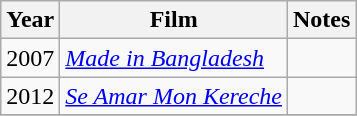<table class="wikitable sortable">
<tr>
<th>Year</th>
<th>Film</th>
<th>Notes</th>
</tr>
<tr>
<td>2007</td>
<td><em><a href='#'>Made in Bangladesh</a></em></td>
<td></td>
</tr>
<tr>
<td>2012</td>
<td><em><a href='#'>Se Amar Mon Kereche</a></em></td>
<td></td>
</tr>
<tr>
</tr>
</table>
